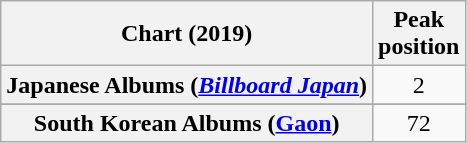<table class="wikitable sortable plainrowheaders" style="text-align:center">
<tr>
<th scope="col">Chart (2019)</th>
<th scope="col">Peak<br>position</th>
</tr>
<tr>
<th scope="row">Japanese Albums (<em><a href='#'>Billboard Japan</a></em>)</th>
<td>2</td>
</tr>
<tr>
</tr>
<tr>
<th scope="row">South Korean Albums (<a href='#'>Gaon</a>)</th>
<td>72</td>
</tr>
</table>
